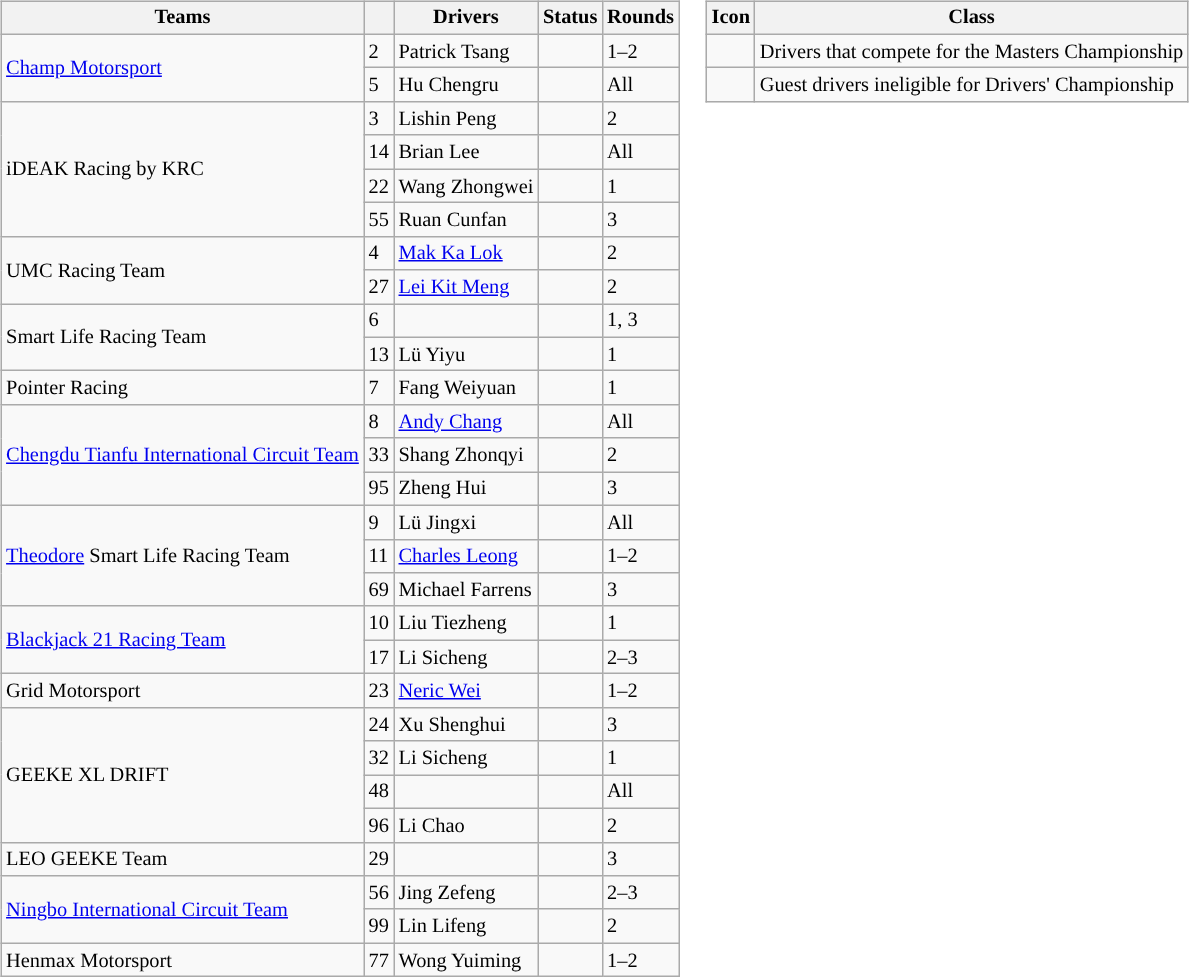<table>
<tr>
<td><br><table class="wikitable" style="font-size: 85%">
<tr>
<th>Teams</th>
<th></th>
<th>Drivers</th>
<th>Status</th>
<th>Rounds</th>
</tr>
<tr>
<td rowspan=2> <a href='#'>Champ Motorsport</a></td>
<td>2</td>
<td> Patrick Tsang</td>
<td style="text-align:center"></td>
<td>1–2</td>
</tr>
<tr>
<td>5</td>
<td> Hu Chengru</td>
<td></td>
<td>All</td>
</tr>
<tr>
<td rowspan=4> iDEAK Racing by KRC</td>
<td>3</td>
<td> Lishin Peng</td>
<td></td>
<td>2</td>
</tr>
<tr>
<td>14</td>
<td> Brian Lee</td>
<td style="text-align:center"></td>
<td>All</td>
</tr>
<tr>
<td>22</td>
<td nowrap> Wang Zhongwei</td>
<td></td>
<td>1</td>
</tr>
<tr>
<td>55</td>
<td> Ruan Cunfan</td>
<td></td>
<td>3</td>
</tr>
<tr>
<td rowspan=2> UMC Racing Team</td>
<td>4</td>
<td> <a href='#'>Mak Ka Lok</a></td>
<td style="text-align:center"></td>
<td>2</td>
</tr>
<tr>
<td>27</td>
<td> <a href='#'>Lei Kit Meng</a></td>
<td style="text-align:center"></td>
<td>2</td>
</tr>
<tr>
<td rowspan=2> Smart Life Racing Team</td>
<td>6</td>
<td> </td>
<td></td>
<td>1, 3</td>
</tr>
<tr>
<td>13</td>
<td> Lü Yiyu</td>
<td style="text-align:center"></td>
<td>1</td>
</tr>
<tr>
<td> Pointer Racing</td>
<td>7</td>
<td> Fang Weiyuan</td>
<td></td>
<td>1</td>
</tr>
<tr>
<td rowspan=3 nowrap> <a href='#'>Chengdu Tianfu International Circuit Team</a></td>
<td>8</td>
<td nowrap> <a href='#'>Andy Chang</a></td>
<td></td>
<td>All</td>
</tr>
<tr>
<td>33</td>
<td> Shang Zhonqyi</td>
<td></td>
<td>2</td>
</tr>
<tr>
<td>95</td>
<td> Zheng Hui</td>
<td style="text-align:center"></td>
<td>3</td>
</tr>
<tr>
<td rowspan=3> <a href='#'>Theodore</a> Smart Life Racing Team</td>
<td>9</td>
<td> Lü Jingxi</td>
<td></td>
<td>All</td>
</tr>
<tr>
<td>11</td>
<td> <a href='#'>Charles Leong</a></td>
<td style="text-align:center"></td>
<td>1–2</td>
</tr>
<tr>
<td>69</td>
<td> Michael Farrens</td>
<td style="text-align:center"></td>
<td>3</td>
</tr>
<tr>
<td rowspan=2> <a href='#'>Blackjack 21 Racing Team</a></td>
<td>10</td>
<td> Liu Tiezheng</td>
<td></td>
<td>1</td>
</tr>
<tr>
<td>17</td>
<td> Li Sicheng</td>
<td></td>
<td>2–3</td>
</tr>
<tr>
<td> Grid Motorsport</td>
<td>23</td>
<td> <a href='#'>Neric Wei</a></td>
<td style="text-align:center"></td>
<td>1–2</td>
</tr>
<tr>
<td rowspan=4> GEEKE XL DRIFT</td>
<td>24</td>
<td> Xu Shenghui</td>
<td></td>
<td>3</td>
</tr>
<tr>
<td>32</td>
<td> Li Sicheng</td>
<td></td>
<td>1</td>
</tr>
<tr>
<td>48</td>
<td> </td>
<td style="text-align:center"></td>
<td>All</td>
</tr>
<tr>
<td>96</td>
<td> Li Chao</td>
<td style="text-align:center"></td>
<td>2</td>
</tr>
<tr>
<td> LEO GEEKE Team</td>
<td>29</td>
<td> </td>
<td></td>
<td>3</td>
</tr>
<tr>
<td rowspan=2> <a href='#'>Ningbo International Circuit Team</a></td>
<td>56</td>
<td> Jing Zefeng</td>
<td></td>
<td>2–3</td>
</tr>
<tr>
<td>99</td>
<td> Lin Lifeng</td>
<td style="text-align:center"></td>
<td>2</td>
</tr>
<tr>
<td> Henmax Motorsport</td>
<td>77</td>
<td> Wong Yuiming</td>
<td style="text-align:center"></td>
<td>1–2</td>
</tr>
</table>
</td>
<td style="vertical-align:top"><br><table class="wikitable" style="font-size: 85%">
<tr>
<th>Icon</th>
<th>Class</th>
</tr>
<tr>
<td style="text-align:center"></td>
<td>Drivers that compete for the Masters Championship</td>
</tr>
<tr>
<td style="text-align:center"></td>
<td>Guest drivers ineligible for Drivers' Championship</td>
</tr>
</table>
</td>
</tr>
</table>
